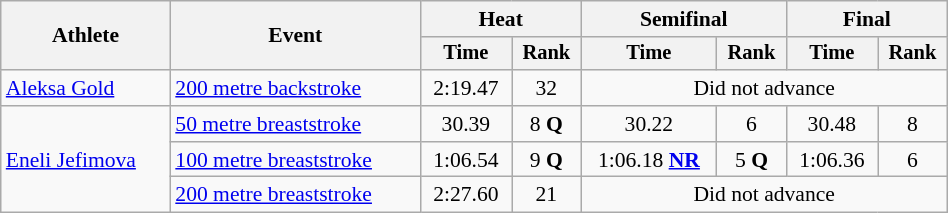<table class="wikitable" style="text-align:center; font-size:90%; width:50%;">
<tr>
<th rowspan="2">Athlete</th>
<th rowspan="2">Event</th>
<th colspan="2">Heat</th>
<th colspan="2">Semifinal</th>
<th colspan="2">Final</th>
</tr>
<tr style="font-size:95%">
<th>Time</th>
<th>Rank</th>
<th>Time</th>
<th>Rank</th>
<th>Time</th>
<th>Rank</th>
</tr>
<tr>
<td align=left><a href='#'>Aleksa Gold</a></td>
<td align=left><a href='#'>200 metre backstroke</a></td>
<td>2:19.47</td>
<td>32</td>
<td colspan=4>Did not advance</td>
</tr>
<tr>
<td align=left rowspan=3><a href='#'>Eneli Jefimova</a></td>
<td align=left><a href='#'>50 metre breaststroke</a></td>
<td>30.39</td>
<td>8 <strong>Q</strong></td>
<td>30.22</td>
<td>6</td>
<td>30.48</td>
<td>8</td>
</tr>
<tr>
<td align=left><a href='#'>100 metre breaststroke</a></td>
<td>1:06.54</td>
<td>9 <strong>Q</strong></td>
<td>1:06.18 <strong><a href='#'>NR</a></strong></td>
<td>5 <strong>Q</strong></td>
<td>1:06.36</td>
<td>6</td>
</tr>
<tr>
<td align=left><a href='#'>200 metre breaststroke</a></td>
<td>2:27.60</td>
<td>21</td>
<td colspan=4>Did not advance</td>
</tr>
</table>
